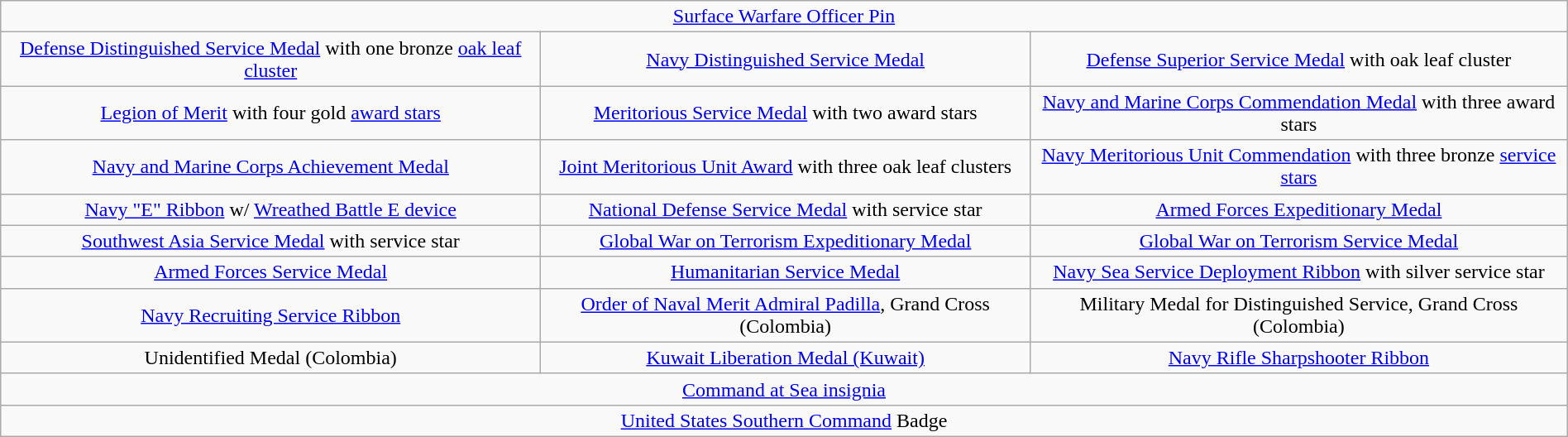<table class="wikitable" style="margin:1em auto; text-align:center;">
<tr>
<td colspan="3"><a href='#'>Surface Warfare Officer Pin</a></td>
</tr>
<tr>
<td><a href='#'>Defense Distinguished Service Medal</a> with one bronze <a href='#'>oak leaf cluster</a></td>
<td><a href='#'>Navy Distinguished Service Medal</a></td>
<td><a href='#'>Defense Superior Service Medal</a> with oak leaf cluster</td>
</tr>
<tr>
<td><a href='#'>Legion of Merit</a> with four gold <a href='#'>award stars</a></td>
<td><a href='#'>Meritorious Service Medal</a> with two award stars</td>
<td><a href='#'>Navy and Marine Corps Commendation Medal</a> with three award stars</td>
</tr>
<tr>
<td><a href='#'>Navy and Marine Corps Achievement Medal</a></td>
<td><a href='#'>Joint Meritorious Unit Award</a> with three oak leaf clusters</td>
<td><a href='#'>Navy Meritorious Unit Commendation</a> with three bronze <a href='#'>service stars</a></td>
</tr>
<tr>
<td><a href='#'>Navy "E" Ribbon</a> w/ <a href='#'>Wreathed Battle E device</a></td>
<td><a href='#'>National Defense Service Medal</a> with service star</td>
<td><a href='#'>Armed Forces Expeditionary Medal</a></td>
</tr>
<tr>
<td><a href='#'>Southwest Asia Service Medal</a> with service star</td>
<td><a href='#'>Global War on Terrorism Expeditionary Medal</a></td>
<td><a href='#'>Global War on Terrorism Service Medal</a></td>
</tr>
<tr>
<td><a href='#'>Armed Forces Service Medal</a></td>
<td><a href='#'>Humanitarian Service Medal</a></td>
<td><a href='#'>Navy Sea Service Deployment Ribbon</a> with silver service star</td>
</tr>
<tr>
<td><a href='#'>Navy Recruiting Service Ribbon</a></td>
<td><a href='#'>Order of Naval Merit Admiral Padilla</a>, Grand Cross (Colombia)</td>
<td>Military Medal for Distinguished Service, Grand Cross (Colombia)</td>
</tr>
<tr>
<td>Unidentified Medal (Colombia)</td>
<td><a href='#'>Kuwait Liberation Medal (Kuwait)</a></td>
<td><a href='#'>Navy Rifle Sharpshooter Ribbon</a></td>
</tr>
<tr>
<td colspan="3"><a href='#'>Command at Sea insignia</a></td>
</tr>
<tr>
<td colspan="3"><a href='#'>United States Southern Command</a> Badge</td>
</tr>
</table>
